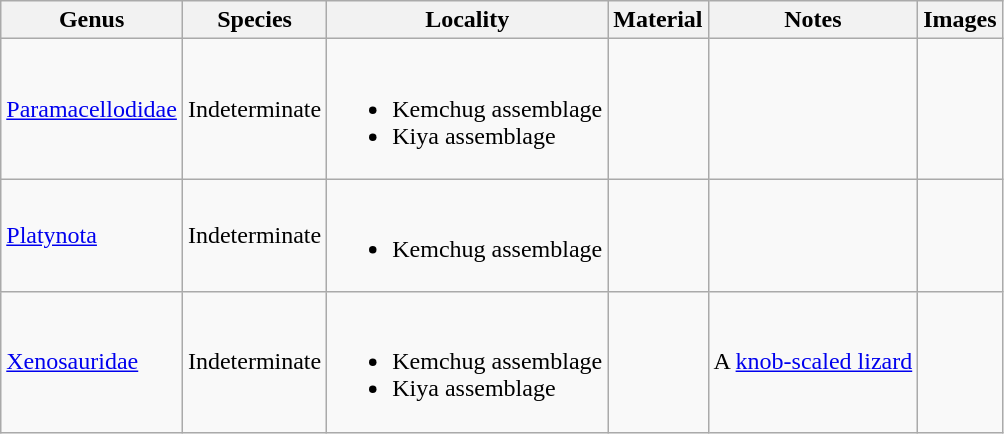<table class="wikitable" align="center">
<tr>
<th>Genus</th>
<th>Species</th>
<th>Locality</th>
<th>Material</th>
<th>Notes</th>
<th>Images</th>
</tr>
<tr>
<td><a href='#'>Paramacellodidae</a></td>
<td>Indeterminate</td>
<td><br><ul><li>Kemchug assemblage</li><li>Kiya assemblage</li></ul></td>
<td></td>
<td></td>
<td></td>
</tr>
<tr>
<td><a href='#'>Platynota</a></td>
<td>Indeterminate</td>
<td><br><ul><li>Kemchug assemblage</li></ul></td>
<td></td>
<td></td>
<td></td>
</tr>
<tr>
<td><a href='#'>Xenosauridae</a></td>
<td>Indeterminate</td>
<td><br><ul><li>Kemchug assemblage</li><li>Kiya assemblage</li></ul></td>
<td></td>
<td>A <a href='#'>knob-scaled lizard</a></td>
<td></td>
</tr>
</table>
